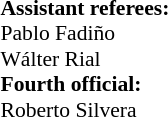<table width=50% style="font-size: 90%">
<tr>
<td><br><strong>Assistant referees:</strong>
<br> Pablo Fadiño
<br> Wálter Rial
<br><strong>Fourth official:</strong>
<br> Roberto Silvera</td>
</tr>
</table>
